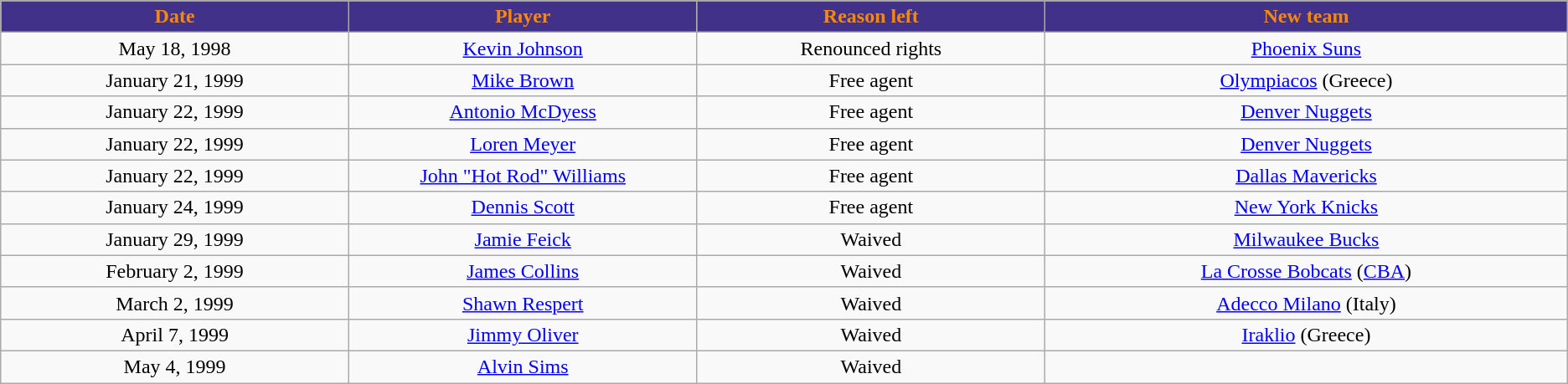<table class="wikitable sortable sortable">
<tr>
<th style="background:#423189; color:#FF8800" width="10%">Date</th>
<th style="background:#423189; color:#FF8800" width="10%">Player</th>
<th style="background:#423189; color:#FF8800" width="10%">Reason left</th>
<th style="background:#423189; color:#FF8800" width="15%">New team</th>
</tr>
<tr style="text-align: center">
<td>May 18, 1998</td>
<td><a href='#'>Kevin Johnson</a></td>
<td>Renounced rights</td>
<td><a href='#'>Phoenix Suns</a></td>
</tr>
<tr style="text-align: center">
<td>January 21, 1999</td>
<td><a href='#'>Mike Brown</a></td>
<td>Free agent</td>
<td><a href='#'>Olympiacos</a> (Greece)</td>
</tr>
<tr style="text-align: center">
<td>January 22, 1999</td>
<td><a href='#'>Antonio McDyess</a></td>
<td>Free agent</td>
<td><a href='#'>Denver Nuggets</a></td>
</tr>
<tr style="text-align: center">
<td>January 22, 1999</td>
<td><a href='#'>Loren Meyer</a></td>
<td>Free agent</td>
<td><a href='#'>Denver Nuggets</a></td>
</tr>
<tr style="text-align: center">
<td>January 22, 1999</td>
<td><a href='#'>John "Hot Rod" Williams</a></td>
<td>Free agent</td>
<td><a href='#'>Dallas Mavericks</a></td>
</tr>
<tr style="text-align: center">
<td>January 24, 1999</td>
<td><a href='#'>Dennis Scott</a></td>
<td>Free agent</td>
<td><a href='#'>New York Knicks</a></td>
</tr>
<tr style="text-align: center">
<td>January 29, 1999</td>
<td><a href='#'>Jamie Feick</a></td>
<td>Waived</td>
<td><a href='#'>Milwaukee Bucks</a></td>
</tr>
<tr style="text-align: center">
<td>February 2, 1999</td>
<td><a href='#'>James Collins</a></td>
<td>Waived</td>
<td><a href='#'>La Crosse Bobcats</a> (<a href='#'>CBA</a>)</td>
</tr>
<tr style="text-align: center">
<td>March 2, 1999</td>
<td><a href='#'>Shawn Respert</a></td>
<td>Waived</td>
<td><a href='#'>Adecco Milano</a> (Italy)</td>
</tr>
<tr style="text-align: center">
<td>April 7, 1999</td>
<td><a href='#'>Jimmy Oliver</a></td>
<td>Waived</td>
<td><a href='#'>Iraklio</a> (Greece)</td>
</tr>
<tr style="text-align: center">
<td>May 4, 1999</td>
<td><a href='#'>Alvin Sims</a></td>
<td>Waived</td>
<td></td>
</tr>
</table>
